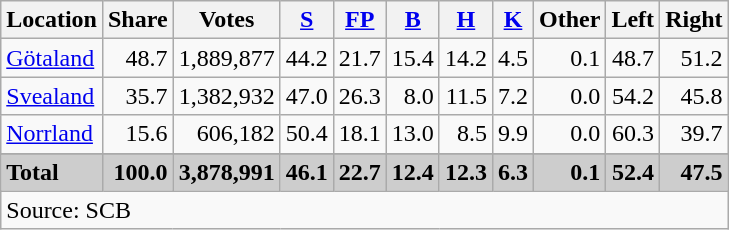<table class="wikitable sortable" style=text-align:right>
<tr>
<th>Location</th>
<th>Share</th>
<th>Votes</th>
<th><a href='#'>S</a></th>
<th><a href='#'>FP</a></th>
<th><a href='#'>B</a></th>
<th><a href='#'>H</a></th>
<th><a href='#'>K</a></th>
<th>Other</th>
<th>Left</th>
<th>Right</th>
</tr>
<tr>
<td align=left><a href='#'>Götaland</a></td>
<td>48.7</td>
<td>1,889,877</td>
<td>44.2</td>
<td>21.7</td>
<td>15.4</td>
<td>14.2</td>
<td>4.5</td>
<td>0.1</td>
<td>48.7</td>
<td>51.2</td>
</tr>
<tr>
<td align=left><a href='#'>Svealand</a></td>
<td>35.7</td>
<td>1,382,932</td>
<td>47.0</td>
<td>26.3</td>
<td>8.0</td>
<td>11.5</td>
<td>7.2</td>
<td>0.0</td>
<td>54.2</td>
<td>45.8</td>
</tr>
<tr>
<td align=left><a href='#'>Norrland</a></td>
<td>15.6</td>
<td>606,182</td>
<td>50.4</td>
<td>18.1</td>
<td>13.0</td>
<td>8.5</td>
<td>9.9</td>
<td>0.0</td>
<td>60.3</td>
<td>39.7</td>
</tr>
<tr>
</tr>
<tr style="background:#CDCDCD;">
<td align=left><strong>Total</strong></td>
<td><strong>100.0</strong></td>
<td><strong>3,878,991</strong></td>
<td><strong>46.1</strong></td>
<td><strong>22.7</strong></td>
<td><strong>12.4</strong></td>
<td><strong>12.3</strong></td>
<td><strong>6.3</strong></td>
<td><strong>0.1</strong></td>
<td><strong>52.4</strong></td>
<td><strong>47.5</strong></td>
</tr>
<tr>
<td align=left colspan=11>Source: SCB </td>
</tr>
</table>
